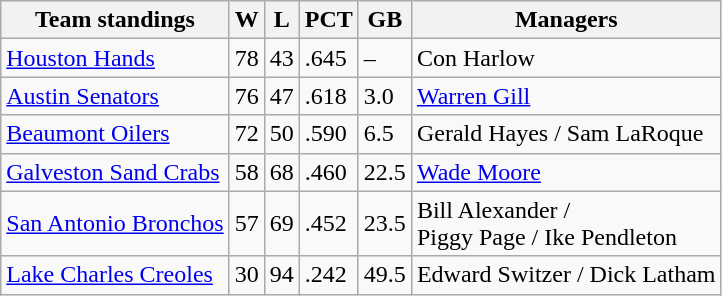<table class="wikitable">
<tr>
<th>Team standings</th>
<th>W</th>
<th>L</th>
<th>PCT</th>
<th>GB</th>
<th>Managers</th>
</tr>
<tr>
<td><a href='#'>Houston Hands</a></td>
<td>78</td>
<td>43</td>
<td>.645</td>
<td>–</td>
<td>Con Harlow</td>
</tr>
<tr>
<td><a href='#'>Austin Senators</a></td>
<td>76</td>
<td>47</td>
<td>.618</td>
<td>3.0</td>
<td><a href='#'>Warren Gill</a></td>
</tr>
<tr>
<td><a href='#'>Beaumont Oilers</a></td>
<td>72</td>
<td>50</td>
<td>.590</td>
<td>6.5</td>
<td>Gerald Hayes / Sam LaRoque</td>
</tr>
<tr>
<td><a href='#'>Galveston Sand Crabs</a></td>
<td>58</td>
<td>68</td>
<td>.460</td>
<td>22.5</td>
<td><a href='#'>Wade Moore</a></td>
</tr>
<tr>
<td><a href='#'>San Antonio Bronchos</a></td>
<td>57</td>
<td>69</td>
<td>.452</td>
<td>23.5</td>
<td>Bill Alexander /<br> Piggy Page / Ike Pendleton</td>
</tr>
<tr>
<td><a href='#'>Lake Charles Creoles</a></td>
<td>30</td>
<td>94</td>
<td>.242</td>
<td>49.5</td>
<td>Edward Switzer / Dick Latham</td>
</tr>
</table>
